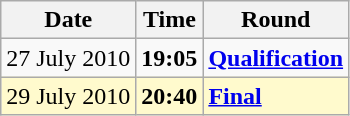<table class="wikitable">
<tr>
<th>Date</th>
<th>Time</th>
<th>Round</th>
</tr>
<tr>
<td>27 July 2010</td>
<td><strong>19:05</strong></td>
<td><strong><a href='#'>Qualification</a></strong></td>
</tr>
<tr style=background:lemonchiffon>
<td>29 July 2010</td>
<td><strong>20:40</strong></td>
<td><strong><a href='#'>Final</a></strong></td>
</tr>
</table>
